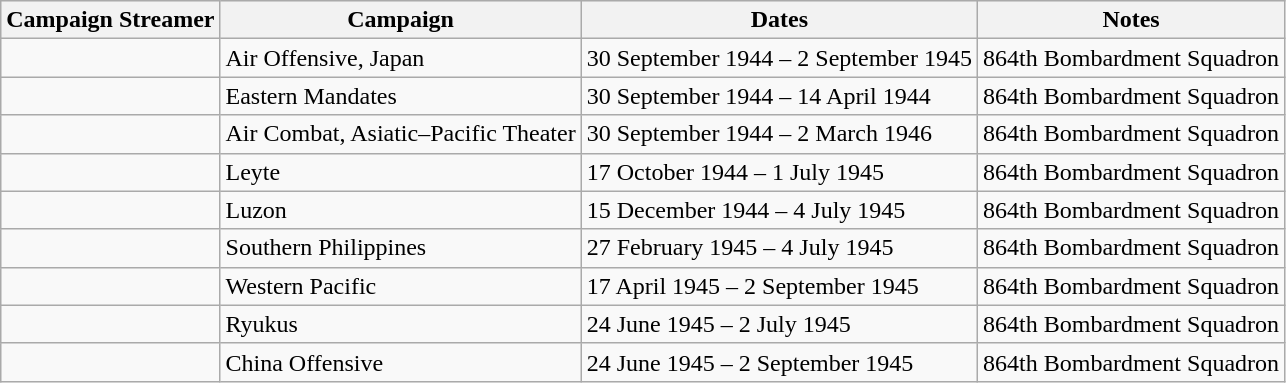<table class="wikitable">
<tr style="background:#efefef;">
<th>Campaign Streamer</th>
<th>Campaign</th>
<th>Dates</th>
<th>Notes</th>
</tr>
<tr>
<td></td>
<td>Air Offensive, Japan</td>
<td>30 September 1944 – 2 September 1945</td>
<td>864th Bombardment Squadron</td>
</tr>
<tr>
<td></td>
<td>Eastern Mandates</td>
<td>30 September 1944 – 14 April 1944</td>
<td>864th Bombardment Squadron</td>
</tr>
<tr>
<td></td>
<td>Air Combat, Asiatic–Pacific Theater</td>
<td>30 September 1944 – 2 March 1946</td>
<td>864th Bombardment Squadron</td>
</tr>
<tr>
<td></td>
<td>Leyte</td>
<td>17 October 1944 – 1 July 1945</td>
<td>864th Bombardment Squadron</td>
</tr>
<tr>
<td></td>
<td>Luzon</td>
<td>15 December 1944 – 4 July 1945</td>
<td>864th Bombardment Squadron</td>
</tr>
<tr>
<td></td>
<td>Southern Philippines</td>
<td>27 February 1945 – 4 July 1945</td>
<td>864th Bombardment Squadron</td>
</tr>
<tr>
<td></td>
<td>Western Pacific</td>
<td>17 April 1945 – 2 September 1945</td>
<td>864th Bombardment Squadron</td>
</tr>
<tr>
<td></td>
<td>Ryukus</td>
<td>24 June 1945 – 2 July 1945</td>
<td>864th Bombardment Squadron</td>
</tr>
<tr>
<td></td>
<td>China Offensive</td>
<td>24 June 1945 – 2 September 1945</td>
<td>864th Bombardment Squadron</td>
</tr>
</table>
